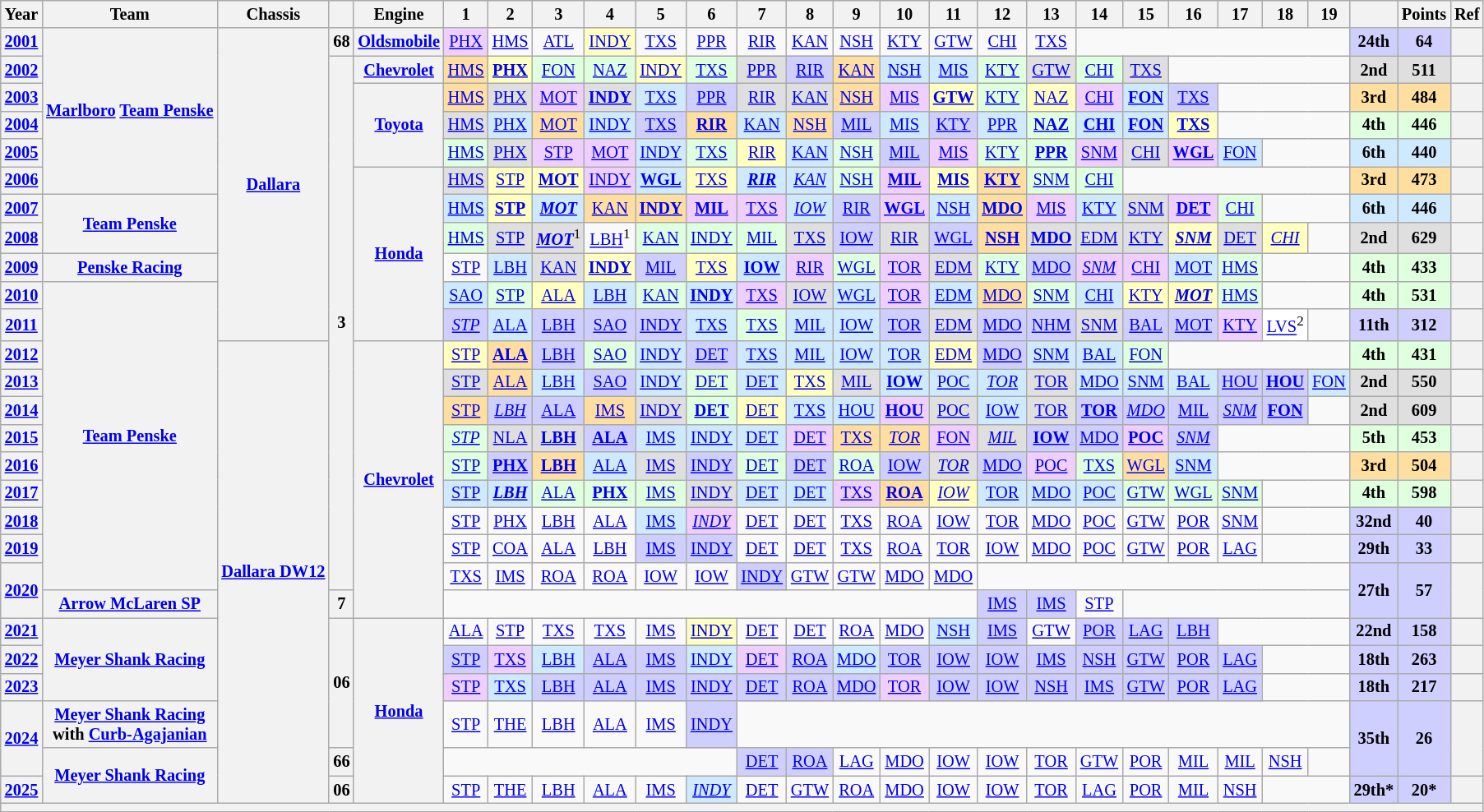<table class="wikitable" style="text-align:center; font-size:85%">
<tr>
<th scope="col">Year</th>
<th scope="col">Team</th>
<th scope="col">Chassis</th>
<th scope="col"></th>
<th scope="col">Engine</th>
<th scope="col">1</th>
<th scope="col">2</th>
<th scope="col">3</th>
<th scope="col">4</th>
<th scope="col">5</th>
<th scope="col">6</th>
<th scope="col">7</th>
<th scope="col">8</th>
<th scope="col">9</th>
<th scope="col">10</th>
<th scope="col">11</th>
<th scope="col">12</th>
<th scope="col">13</th>
<th scope="col">14</th>
<th scope="col">15</th>
<th scope="col">16</th>
<th scope="col">17</th>
<th scope="col">18</th>
<th scope="col">19</th>
<th scope="col"></th>
<th scope="col">Points</th>
<th scope="col">Ref</th>
</tr>
<tr>
<th><a href='#'>2001</a></th>
<th rowspan=6  nowrap><a href='#'>Marlboro</a> <a href='#'>Team Penske</a></th>
<th rowspan=11><a href='#'>Dallara</a></th>
<th>68</th>
<th><a href='#'>Oldsmobile</a></th>
<td style="background:#EFCFFF;"><a href='#'>PHX</a><br></td>
<td><a href='#'>HMS</a></td>
<td><a href='#'>ATL</a></td>
<td style="background:#FFFFBF;"><a href='#'>INDY</a><br></td>
<td><a href='#'>TXS</a></td>
<td><a href='#'>PPR</a></td>
<td><a href='#'>RIR</a></td>
<td><a href='#'>KAN</a></td>
<td><a href='#'>NSH</a></td>
<td><a href='#'>KTY</a></td>
<td><a href='#'>GTW</a></td>
<td><a href='#'>CHI</a></td>
<td><a href='#'>TXS</a></td>
<td colspan=6></td>
<th style="background:#CFCFFF;">24th</th>
<th style="background:#CFCFFF;">64</th>
<th></th>
</tr>
<tr>
<th><a href='#'>2002</a></th>
<th rowspan=19>3</th>
<th><a href='#'>Chevrolet</a></th>
<td style="background:#FFDF9F;"><a href='#'>HMS</a><br></td>
<td style="background:#FFFFBF;"><strong><a href='#'>PHX</a></strong><br></td>
<td style="background:#DFFFDF;"><a href='#'>FON</a><br></td>
<td style="background:#DFFFDF;"><a href='#'>NAZ</a><br></td>
<td style="background:#FFFFBF;"><a href='#'>INDY</a><br></td>
<td style="background:#DFFFDF;"><a href='#'>TXS</a><br></td>
<td style="background:#DFDFDF;"><a href='#'>PPR</a><br></td>
<td style="background:#CFCFFF;"><a href='#'>RIR</a><br></td>
<td style="background:#FFDF9F;"><a href='#'>KAN</a><br></td>
<td style="background:#CFEAFF;"><a href='#'>NSH</a><br></td>
<td style="background:#CFEAFF;"><a href='#'>MIS</a><br></td>
<td style="background:#DFFFDF;"><a href='#'>KTY</a><br></td>
<td style="background:#DFDFDF;"><a href='#'>GTW</a><br></td>
<td style="background:#DFFFDF;"><a href='#'>CHI</a><br></td>
<td style="background:#DFDFDF;"><a href='#'>TXS</a><br></td>
<td colspan=4></td>
<th style="background:#DFDFDF;">2nd</th>
<th style="background:#DFDFDF;">511</th>
<th></th>
</tr>
<tr>
<th><a href='#'>2003</a></th>
<th rowspan=3><a href='#'>Toyota</a></th>
<td style="background:#FFDF9F;"><a href='#'>HMS</a><br></td>
<td style="background:#DFDFDF;"><a href='#'>PHX</a><br></td>
<td style="background:#EFCFFF;"><a href='#'>MOT</a><br></td>
<td style="background:#DFDFDF;"><strong><a href='#'>INDY</a></strong><br></td>
<td style="background:#CFEAFF;"><a href='#'>TXS</a><br></td>
<td style="background:#CFCFFF;"><a href='#'>PPR</a><br></td>
<td style="background:#DFDFDF;"><a href='#'>RIR</a><br></td>
<td style="background:#DFDFDF;"><a href='#'>KAN</a><br></td>
<td style="background:#FFDF9F;"><a href='#'>NSH</a><br></td>
<td style="background:#EFCFFF;"><a href='#'>MIS</a><br></td>
<td style="background:#FFFFBF;"><strong><a href='#'>GTW</a></strong><br></td>
<td style="background:#DFFFDF;"><a href='#'>KTY</a><br></td>
<td style="background:#FFFFBF;"><a href='#'>NAZ</a><br></td>
<td style="background:#EFCFFF;"><a href='#'>CHI</a><br></td>
<td style="background:#CFEAFF;"><strong><a href='#'>FON</a></strong><br></td>
<td style="background:#CFCFFF;"><a href='#'>TXS</a><br></td>
<td colspan=3></td>
<th style="background:#FFDF9F;">3rd</th>
<th style="background:#FFDF9F;">484</th>
<th></th>
</tr>
<tr>
<th><a href='#'>2004</a></th>
<td style="background:#DFDFDF;"><a href='#'>HMS</a><br></td>
<td style="background:#CFEAFF;"><a href='#'>PHX</a><br></td>
<td style="background:#FFDF9F;"><a href='#'>MOT</a><br></td>
<td style="background:#CFEAFF;"><a href='#'>INDY</a><br></td>
<td style="background:#CFCFFF;"><a href='#'>TXS</a><br></td>
<td style="background:#FFDF9F;"><strong><a href='#'>RIR</a></strong><br></td>
<td style="background:#CFEAFF;"><a href='#'>KAN</a><br></td>
<td style="background:#FFDF9F;"><a href='#'>NSH</a><br></td>
<td style="background:#CFCFFF;"><a href='#'>MIL</a><br></td>
<td style="background:#CFEAFF;"><a href='#'>MIS</a><br></td>
<td style="background:#CFCFFF;"><a href='#'>KTY</a><br></td>
<td style="background:#CFEAFF;"><a href='#'>PPR</a><br></td>
<td style="background:#DFFFDF;"><strong><a href='#'>NAZ</a></strong><br></td>
<td style="background:#CFEAFF;"><strong><a href='#'>CHI</a></strong><br></td>
<td style="background:#CFEAFF;"><strong><a href='#'>FON</a></strong><br></td>
<td style="background:#FFFFBF;"><strong><a href='#'>TXS</a></strong><br></td>
<td colspan=3></td>
<th style="background:#DFFFDF;">4th</th>
<th style="background:#DFFFDF;">446</th>
<th></th>
</tr>
<tr>
<th><a href='#'>2005</a></th>
<td style="background:#DFFFDF;"><a href='#'>HMS</a><br></td>
<td style="background:#DFDFDF;"><a href='#'>PHX</a><br></td>
<td style="background:#EFCFFF;"><a href='#'>STP</a><br></td>
<td style="background:#EFCFFF;"><a href='#'>MOT</a><br></td>
<td style="background:#CFEAFF;"><a href='#'>INDY</a><br></td>
<td style="background:#DFFFDF;"><a href='#'>TXS</a><br></td>
<td style="background:#FFFFBF;"><a href='#'>RIR</a><br></td>
<td style="background:#CFEAFF;"><a href='#'>KAN</a><br></td>
<td style="background:#DFFFDF;"><a href='#'>NSH</a><br></td>
<td style="background:#CFCFFF;"><a href='#'>MIL</a><br></td>
<td style="background:#EFCFFF;"><a href='#'>MIS</a><br></td>
<td style="background:#DFFFDF;"><a href='#'>KTY</a><br></td>
<td style="background:#DFFFDF;"><strong><a href='#'>PPR</a></strong><br></td>
<td style="background:#EFCFFF;"><a href='#'>SNM</a><br></td>
<td style="background:#DFDFDF;"><a href='#'>CHI</a><br></td>
<td style="background:#EFCFFF;"><strong><a href='#'>WGL</a></strong><br></td>
<td style="background:#CFEAFF;"><a href='#'>FON</a><br></td>
<td colspan=2></td>
<th style="background:#CFEAFF;">6th</th>
<th style="background:#CFEAFF;">440</th>
<th></th>
</tr>
<tr>
<th><a href='#'>2006</a></th>
<th rowspan=6><a href='#'>Honda</a></th>
<td style="background:#DFDFDF;"><a href='#'>HMS</a><br></td>
<td style="background:#FFFFBF;"><a href='#'>STP</a><br></td>
<td style="background:#FFFFBF;"><strong><a href='#'>MOT</a></strong><br></td>
<td style="background:#EFCFFF;"><a href='#'>INDY</a><br></td>
<td style="background:#CFEAFF;"><strong><a href='#'>WGL</a></strong><br></td>
<td style="background:#FFFFBF;"><a href='#'>TXS</a><br></td>
<td style="background:#CFEAFF;"><strong><em><a href='#'>RIR</a></em></strong><br></td>
<td style="background:#CFEAFF;"><em><a href='#'>KAN</a></em><br></td>
<td style="background:#DFFFDF;"><a href='#'>NSH</a><br></td>
<td style="background:#EFCFFF;"><strong><a href='#'>MIL</a></strong><br></td>
<td style="background:#FFFFBF;"><strong><a href='#'>MIS</a></strong><br></td>
<td style="background:#FFDF9F;"><strong><a href='#'>KTY</a></strong><br></td>
<td style="background:#DFFFDF;"><a href='#'>SNM</a><br></td>
<td style="background:#DFFFDF;"><a href='#'>CHI</a><br></td>
<td colspan=5></td>
<th style="background:#FFDF9F;">3rd</th>
<th style="background:#FFDF9F;">473</th>
<th></th>
</tr>
<tr>
<th><a href='#'>2007</a></th>
<th rowspan=2 nowrap><a href='#'>Team Penske</a></th>
<td style="background:#CFEAFF;"><a href='#'>HMS</a><br></td>
<td style="background:#FFFFBF;"><strong><a href='#'>STP</a></strong><br></td>
<td style="background:#CFEAFF;"><strong><em><a href='#'>MOT</a></em></strong><br></td>
<td style="background:#FFDF9F;"><a href='#'>KAN</a><br></td>
<td style="background:#FFDF9F;"><strong><a href='#'>INDY</a></strong><br></td>
<td style="background:#EFCFFF;"><strong><a href='#'>MIL</a></strong><br></td>
<td style="background:#EFCFFF;"><a href='#'>TXS</a><br></td>
<td style="background:#CFEAFF;"><em><a href='#'>IOW</a></em><br></td>
<td style="background:#CFCFFF;"><a href='#'>RIR</a><br></td>
<td style="background:#EFCFFF;"><strong><a href='#'>WGL</a></strong><br></td>
<td style="background:#CFEAFF;"><a href='#'>NSH</a><br></td>
<td style="background:#FFDF9F;"><strong><a href='#'>MDO</a></strong><br></td>
<td style="background:#EFCFFF;"><a href='#'>MIS</a><br></td>
<td style="background:#CFEAFF;"><a href='#'>KTY</a><br></td>
<td style="background:#DFDFDF;"><a href='#'>SNM</a><br></td>
<td style="background:#EFCFFF;"><strong><a href='#'>DET</a></strong><br></td>
<td style="background:#DFFFDF;"><a href='#'>CHI</a><br></td>
<td colspan=2></td>
<th style="background:#CFEAFF;">6th</th>
<th style="background:#CFEAFF;">446</th>
<th></th>
</tr>
<tr>
<th><a href='#'>2008</a></th>
<td style="background:#DFFFDF;"><a href='#'>HMS</a><br></td>
<td style="background:#DFDFDF;"><a href='#'>STP</a><br></td>
<td style="background:#DFDFDF;"><strong><em><a href='#'>MOT</a></em></strong><sup>1</sup><br></td>
<td><a href='#'>LBH</a><sup>1</sup></td>
<td style="background:#DFFFDF;"><a href='#'>KAN</a><br></td>
<td style="background:#DFFFDF;"><a href='#'>INDY</a><br></td>
<td style="background:#DFFFDF;"><a href='#'>MIL</a><br></td>
<td style="background:#DFDFDF;"><a href='#'>TXS</a><br></td>
<td style="background:#CFCFFF;"><a href='#'>IOW</a><br></td>
<td style="background:#DFDFDF;"><a href='#'>RIR</a><br></td>
<td style="background:#CFCFFF;"><a href='#'>WGL</a><br></td>
<td style="background:#FFDF9F;"><strong><a href='#'>NSH</a></strong><br></td>
<td style="background:#DFDFDF;"><strong><a href='#'>MDO</a></strong><br></td>
<td style="background:#DFDFDF;"><a href='#'>EDM</a><br></td>
<td style="background:#DFDFDF;"><a href='#'>KTY</a><br></td>
<td style="background:#FFFFBF;"><strong><em><a href='#'>SNM</a></em></strong><br></td>
<td style="background:#DFDFDF;"><a href='#'>DET</a><br></td>
<td style="background:#FFFFBF;"><em><a href='#'>CHI</a></em><br></td>
<td></td>
<th style="background:#DFDFDF;">2nd</th>
<th style="background:#DFDFDF;">629</th>
<th></th>
</tr>
<tr>
<th><a href='#'>2009</a></th>
<th nowrap><a href='#'>Penske Racing</a></th>
<td><a href='#'>STP</a></td>
<td style="background:#CFEAFF;"><a href='#'>LBH</a><br></td>
<td style="background:#DFDFDF;"><a href='#'>KAN</a><br></td>
<td style="background:#FFFFBF;"><strong><a href='#'>INDY</a></strong><br></td>
<td style="background:#CFCFFF;"><a href='#'>MIL</a><br></td>
<td style="background:#FFFFBF;"><a href='#'>TXS</a><br></td>
<td style="background:#CFEAFF;"><strong><a href='#'>IOW</a></strong><br></td>
<td style="background:#EFCFFF;"><a href='#'>RIR</a><br></td>
<td style="background:#DFFFDF;"><a href='#'>WGL</a><br></td>
<td style="background:#EFCFFF;"><a href='#'>TOR</a><br></td>
<td style="background:#DFDFDF;"><a href='#'>EDM</a><br></td>
<td style="background:#DFFFDF;"><a href='#'>KTY</a><br></td>
<td style="background:#CFCFFF;"><a href='#'>MDO</a><br></td>
<td style="background:#EFCFFF;"><em><a href='#'>SNM</a></em><br></td>
<td style="background:#EFCFFF;"><a href='#'>CHI</a><br></td>
<td style="background:#CFEAFF;"><a href='#'>MOT</a><br></td>
<td style="background:#DFFFDF;"><a href='#'>HMS</a><br></td>
<td colspan=2></td>
<th style="background:#DFFFDF;">4th</th>
<th style="background:#DFFFDF;">433</th>
<th></th>
</tr>
<tr>
<th><a href='#'>2010</a></th>
<th rowspan=11 nowrap><a href='#'>Team Penske</a></th>
<td style="background:#CFEAFF;"><a href='#'>SAO</a><br></td>
<td style="background:#DFFFDF;"><a href='#'>STP</a><br></td>
<td style="background:#FFFFBF;"><a href='#'>ALA</a><br></td>
<td style="background:#CFEAFF;"><a href='#'>LBH</a><br></td>
<td style="background:#DFFFDF;"><a href='#'>KAN</a><br></td>
<td style="background:#CFEAFF;"><strong><a href='#'>INDY</a></strong><br></td>
<td style="background:#EFCFFF;"><a href='#'>TXS</a><br></td>
<td style="background:#DFDFDF;"><a href='#'>IOW</a><br></td>
<td style="background:#CFEAFF;"><a href='#'>WGL</a><br></td>
<td style="background:#EFCFFF;"><a href='#'>TOR</a><br></td>
<td style="background:#CFEAFF;"><a href='#'>EDM</a><br></td>
<td style="background:#FFDF9F;"><a href='#'>MDO</a><br></td>
<td style="background:#DFFFDF;"><a href='#'>SNM</a><br></td>
<td style="background:#CFEAFF;"><a href='#'>CHI</a><br></td>
<td style="background:#FFFFBF;"><a href='#'>KTY</a><br></td>
<td style="background:#FFFFBF;"><strong><em><a href='#'>MOT</a></em></strong><br></td>
<td style="background:#DFFFDF;"><a href='#'>HMS</a><br></td>
<td colspan=2></td>
<th style="background:#DFFFDF;">4th</th>
<th style="background:#DFFFDF;">531</th>
<th></th>
</tr>
<tr>
<th><a href='#'>2011</a></th>
<td style="background:#CFCFFF;"><em><a href='#'>STP</a></em><br></td>
<td style="background:#CFEAFF;"><a href='#'>ALA</a><br></td>
<td style="background:#CFCFFF;"><a href='#'>LBH</a><br></td>
<td style="background:#CFCFFF;"><a href='#'>SAO</a><br></td>
<td style="background:#CFCFFF;"><a href='#'>INDY</a><br></td>
<td style="background:#CFEAFF;"><a href='#'>TXS</a><br></td>
<td style="background:#DFFFDF;"><a href='#'>TXS</a><br></td>
<td style="background:#CFEAFF;"><a href='#'>MIL</a><br></td>
<td style="background:#CFEAFF;"><a href='#'>IOW</a><br></td>
<td style="background:#CFCFFF;"><a href='#'>TOR</a><br></td>
<td style="background:#DFDFDF;"><a href='#'>EDM</a><br></td>
<td style="background:#CFCFFF;"><a href='#'>MDO</a><br></td>
<td style="background:#CFCFFF;"><a href='#'>NHM</a><br></td>
<td style="background:#DFDFDF;"><a href='#'>SNM</a><br></td>
<td style="background:#CFCFFF;"><a href='#'>BAL</a><br></td>
<td style="background:#CFCFFF;"><a href='#'>MOT</a><br></td>
<td style="background:#EFCFFF;"><a href='#'>KTY</a><br></td>
<td style="background:#FFFFFF;"><a href='#'>LVS</a><sup>2</sup><br></td>
<td></td>
<th style="background:#CFCFFF;">11th</th>
<th style="background:#CFCFFF;">312</th>
<th></th>
</tr>
<tr>
<th><a href='#'>2012</a></th>
<th rowspan=16 nowrap><a href='#'>Dallara DW12</a></th>
<th rowspan=10><a href='#'>Chevrolet</a></th>
<td style="background:#FFFFBF;"><a href='#'>STP</a><br></td>
<td style="background:#FFDF9F;"><strong><a href='#'>ALA</a></strong><br></td>
<td style="background:#CFCFFF;"><a href='#'>LBH</a><br></td>
<td style="background:#DFFFDF;"><a href='#'>SAO</a><br></td>
<td style="background:#CFEAFF;"><a href='#'>INDY</a><br></td>
<td style="background:#CFCFFF;"><a href='#'>DET</a><br></td>
<td style="background:#CFEAFF;"><a href='#'>TXS</a><br></td>
<td style="background:#CFEAFF;"><a href='#'>MIL</a><br></td>
<td style="background:#CFEAFF;"><a href='#'>IOW</a><br></td>
<td style="background:#CFEAFF;"><a href='#'>TOR</a><br></td>
<td style="background:#FFFFBF;"><a href='#'>EDM</a><br></td>
<td style="background:#CFCFFF;"><a href='#'>MDO</a><br></td>
<td style="background:#CFEAFF;"><a href='#'>SNM</a><br></td>
<td style="background:#CFEAFF;"><a href='#'>BAL</a><br></td>
<td style="background:#DFFFDF;"><a href='#'>FON</a><br></td>
<td colspan=4></td>
<th style="background:#DFFFDF;">4th</th>
<th style="background:#DFFFDF;">431</th>
<th></th>
</tr>
<tr>
<th><a href='#'>2013</a></th>
<td style="background:#DFDFDF;"><a href='#'>STP</a><br></td>
<td style="background:#FFDF9F;"><a href='#'>ALA</a><br></td>
<td style="background:#CFEAFF;"><a href='#'>LBH</a><br></td>
<td style="background:#CFCFFF;"><a href='#'>SAO</a><br></td>
<td style="background:#CFEAFF;"><a href='#'>INDY</a><br></td>
<td style="background:#DFFFDF;"><a href='#'>DET</a><br></td>
<td style="background:#CFEAFF;"><a href='#'>DET</a><br></td>
<td style="background:#FFFFBF;"><a href='#'>TXS</a><br></td>
<td style="background:#DFDFDF;"><a href='#'>MIL</a><br></td>
<td style="background:#CFEAFF;"><strong><a href='#'>IOW</a></strong><br></td>
<td style="background:#CFEAFF;"><a href='#'>POC</a><br></td>
<td style="background:#CFEAFF;"><em><a href='#'>TOR</a></em><br></td>
<td style="background:#DFDFDF;"><a href='#'>TOR</a><br></td>
<td style="background:#CFEAFF;"><a href='#'>MDO</a><br></td>
<td style="background:#CFEAFF;"><a href='#'>SNM</a><br></td>
<td style="background:#CFEAFF;"><a href='#'>BAL</a><br></td>
<td style="background:#CFCFFF;"><a href='#'>HOU</a><br></td>
<td style="background:#CFCFFF;"><strong><a href='#'>HOU</a></strong><br></td>
<td style="background:#CFEAFF;"><a href='#'>FON</a><br></td>
<th style="background:#DFDFDF;">2nd</th>
<th style="background:#DFDFDF;">550</th>
<th></th>
</tr>
<tr>
<th><a href='#'>2014</a></th>
<td style="background:#FFDF9F;"><a href='#'>STP</a><br></td>
<td style="background:#CFCFFF;"><em><a href='#'>LBH</a></em><br></td>
<td style="background:#CFCFFF;"><a href='#'>ALA</a><br></td>
<td style="background:#FFDF9F;"><a href='#'>IMS</a><br></td>
<td style="background:#DFDFDF;"><a href='#'>INDY</a><br></td>
<td style="background:#DFFFDF;"><strong><a href='#'>DET</a></strong><br></td>
<td style="background:#FFFFBF;"><a href='#'>DET</a><br></td>
<td style="background:#CFEAFF;"><a href='#'>TXS</a><br></td>
<td style="background:#CFEAFF;"><a href='#'>HOU</a><br></td>
<td style="background:#EFCFFF;"><strong><a href='#'>HOU</a></strong><br></td>
<td style="background:#DFDFDF;"><a href='#'>POC</a><br></td>
<td style="background:#CFEAFF;"><a href='#'>IOW</a><br></td>
<td style="background:#DFDFDF;"><a href='#'>TOR</a><br></td>
<td style="background:#CFCFFF;"><strong><a href='#'>TOR</a></strong><br></td>
<td style="background:#CFCFFF;"><em><a href='#'>MDO</a></em><br></td>
<td style="background:#CFCFFF;"><a href='#'>MIL</a><br></td>
<td style="background:#CFCFFF;"><em><a href='#'>SNM</a></em><br></td>
<td style="background:#CFCFFF;"><strong><a href='#'>FON</a></strong><br></td>
<td></td>
<th style="background:#DFDFDF;">2nd</th>
<th style="background:#DFDFDF;">609</th>
<th></th>
</tr>
<tr>
<th><a href='#'>2015</a></th>
<td style="background:#DFFFDF;"><em><a href='#'>STP</a></em><br></td>
<td style="background:#DFDFDF;"><a href='#'>NLA</a><br></td>
<td style="background:#DFDFDF;"><strong><a href='#'>LBH</a></strong><br></td>
<td style="background:#CFCFFF;"><strong><a href='#'>ALA</a></strong><br></td>
<td style="background:#CFEAFF;"><a href='#'>IMS</a><br></td>
<td style="background:#CFEAFF;"><a href='#'>INDY</a><br></td>
<td style="background:#CFEAFF;"><a href='#'>DET</a><br></td>
<td style="background:#EFCFFF;"><a href='#'>DET</a><br></td>
<td style="background:#FFDF9F;"><a href='#'>TXS</a><br></td>
<td style="background:#FFDF9F;"><em><a href='#'>TOR</a></em><br></td>
<td style="background:#EFCFFF;"><a href='#'>FON</a><br></td>
<td style="background:#DFDFDF;"><em><a href='#'>MIL</a></em><br></td>
<td style="background:#CFCFFF;"><strong><a href='#'>IOW</a></strong><br></td>
<td style="background:#CFCFFF;"><a href='#'>MDO</a><br></td>
<td style="background:#EFCFFF;"><strong><a href='#'>POC</a></strong><br></td>
<td style="background:#CFCFFF;"><em><a href='#'>SNM</a></em><br></td>
<td colspan=3></td>
<th style="background:#DFFFDF;">5th</th>
<th style="background:#DFFFDF;">453</th>
<th></th>
</tr>
<tr>
<th><a href='#'>2016</a></th>
<td style="background:#DFFFDF;"><a href='#'>STP</a><br></td>
<td style="background:#CFCFFF;"><strong><a href='#'>PHX</a></strong><br></td>
<td style="background:#FFDF9F;"><strong><a href='#'>LBH</a></strong><br></td>
<td style="background:#CFEAFF;"><a href='#'>ALA</a><br></td>
<td style="background:#DFDFDF;"><a href='#'>IMS</a><br></td>
<td style="background:#CFCFFF;"><a href='#'>INDY</a><br></td>
<td style="background:#DFFFDF;"><a href='#'>DET</a><br></td>
<td style="background:#CFCFFF;"><a href='#'>DET</a><br></td>
<td style="background:#DFFFDF;"><a href='#'>ROA</a><br></td>
<td style="background:#CFCFFF;"><a href='#'>IOW</a><br></td>
<td style="background:#DFDFDF;"><em><a href='#'>TOR</a></em><br></td>
<td style="background:#CFCFFF;"><a href='#'>MDO</a><br></td>
<td style="background:#EFCFFF;"><a href='#'>POC</a><br></td>
<td style="background:#DFFFDF;"><a href='#'>TXS</a><br></td>
<td style="background:#FFDF9F;"><a href='#'>WGL</a><br></td>
<td style="background:#CFEAFF;"><a href='#'>SNM</a><br></td>
<td colspan=3></td>
<th style="background:#FFDF9F;">3rd</th>
<th style="background:#FFDF9F;">504</th>
<th></th>
</tr>
<tr>
<th><a href='#'>2017</a></th>
<td style="background:#CFEAFF;"><a href='#'>STP</a><br></td>
<td style="background:#CFEAFF;"><strong><em><a href='#'>LBH</a></em></strong><br></td>
<td style="background:#DFFFDF;"><a href='#'>ALA</a><br></td>
<td style="background:#DFFFDF;"><strong><a href='#'>PHX</a></strong><br></td>
<td style="background:#DFFFDF;"><a href='#'>IMS</a><br></td>
<td style="background:#DFDFDF;"><a href='#'>INDY</a><br></td>
<td style="background:#CFEAFF;"><a href='#'>DET</a><br></td>
<td style="background:#CFEAFF;"><a href='#'>DET</a><br></td>
<td style="background:#EFCFFF;"><a href='#'>TXS</a><br></td>
<td style="background:#FFDF9F;"><strong><a href='#'>ROA</a></strong><br></td>
<td style="background:#FFFFBF;"><em><a href='#'>IOW</a></em><br></td>
<td style="background:#CFEAFF;"><a href='#'>TOR</a><br></td>
<td style="background:#CFEAFF;"><a href='#'>MDO</a><br></td>
<td style="background:#CFEAFF;"><a href='#'>POC</a><br></td>
<td style="background:#DFFFDF;"><a href='#'>GTW</a><br></td>
<td style="background:#DFFFDF;"><a href='#'>WGL</a><br></td>
<td style="background:#DFFFDF;"><a href='#'>SNM</a><br></td>
<td colspan=2></td>
<th style="background:#DFFFDF;">4th</th>
<th style="background:#DFFFDF;">598</th>
<th></th>
</tr>
<tr>
<th><a href='#'>2018</a></th>
<td><a href='#'>STP</a></td>
<td><a href='#'>PHX</a></td>
<td><a href='#'>LBH</a></td>
<td><a href='#'>ALA</a></td>
<td style="background:#CFEAFF;"><a href='#'>IMS</a><br></td>
<td style="background:#EFCFFF;"><em><a href='#'>INDY</a></em><br></td>
<td><a href='#'>DET</a></td>
<td><a href='#'>DET</a></td>
<td><a href='#'>TXS</a></td>
<td><a href='#'>ROA</a></td>
<td><a href='#'>IOW</a></td>
<td><a href='#'>TOR</a></td>
<td><a href='#'>MDO</a></td>
<td><a href='#'>POC</a></td>
<td><a href='#'>GTW</a></td>
<td><a href='#'>POR</a></td>
<td><a href='#'>SNM</a></td>
<td colspan=2></td>
<th style="background:#CFCFFF;">32nd</th>
<th style="background:#CFCFFF;">40</th>
<th></th>
</tr>
<tr>
<th><a href='#'>2019</a></th>
<td><a href='#'>STP</a></td>
<td><a href='#'>COA</a></td>
<td><a href='#'>ALA</a></td>
<td><a href='#'>LBH</a></td>
<td style="background:#CFCFFF;"><a href='#'>IMS</a><br></td>
<td style="background:#CFCFFF;"><a href='#'>INDY</a><br></td>
<td><a href='#'>DET</a></td>
<td><a href='#'>DET</a></td>
<td><a href='#'>TXS</a></td>
<td><a href='#'>ROA</a></td>
<td><a href='#'>TOR</a></td>
<td><a href='#'>IOW</a></td>
<td><a href='#'>MDO</a></td>
<td><a href='#'>POC</a></td>
<td><a href='#'>GTW</a></td>
<td><a href='#'>POR</a></td>
<td><a href='#'>LAG</a></td>
<td colspan=2></td>
<th style="background:#CFCFFF;">29th</th>
<th style="background:#CFCFFF;">33</th>
<th></th>
</tr>
<tr>
<th rowspan=2><a href='#'>2020</a></th>
<td><a href='#'>TXS</a></td>
<td><a href='#'>IMS</a></td>
<td><a href='#'>ROA</a></td>
<td><a href='#'>ROA</a></td>
<td><a href='#'>IOW</a></td>
<td><a href='#'>IOW</a></td>
<td style="background:#CFCFFF;"><a href='#'>INDY</a><br></td>
<td><a href='#'>GTW</a></td>
<td><a href='#'>GTW</a></td>
<td><a href='#'>MDO</a></td>
<td><a href='#'>MDO</a></td>
<td colspan=8></td>
<th rowspan=2 style="background:#CFCFFF;">27th</th>
<th rowspan=2 style="background:#CFCFFF;">57</th>
<th rowspan=2></th>
</tr>
<tr>
<th nowrap><a href='#'>Arrow McLaren SP</a></th>
<th>7</th>
<td colspan=11></td>
<td style="background:#CFCFFF;"><a href='#'>IMS</a><br></td>
<td style="background:#CFCFFF;"><a href='#'>IMS</a><br></td>
<td><a href='#'>STP</a></td>
</tr>
<tr>
<th><a href='#'>2021</a></th>
<th rowspan=3 nowrap><a href='#'>Meyer Shank Racing</a></th>
<th rowspan=4>06</th>
<th rowspan=6><a href='#'>Honda</a></th>
<td><a href='#'>ALA</a></td>
<td><a href='#'>STP</a></td>
<td><a href='#'>TXS</a></td>
<td><a href='#'>TXS</a></td>
<td><a href='#'>IMS</a></td>
<td style="background:#FFFFBF;"><a href='#'>INDY</a><br></td>
<td><a href='#'>DET</a></td>
<td><a href='#'>DET</a></td>
<td><a href='#'>ROA</a></td>
<td><a href='#'>MDO</a></td>
<td style="background:#CFEAFF;"><a href='#'>NSH</a><br></td>
<td style="background:#CFCFFF;"><a href='#'>IMS</a><br></td>
<td><a href='#'>GTW</a></td>
<td style="background:#CFCFFF;"><a href='#'>POR</a><br></td>
<td style="background:#CFCFFF;"><a href='#'>LAG</a><br></td>
<td style="background:#CFCFFF;"><a href='#'>LBH</a><br></td>
<td colspan=3></td>
<th style="background:#CFCFFF;">22nd</th>
<th style="background:#CFCFFF;">158</th>
<th></th>
</tr>
<tr>
<th><a href='#'>2022</a></th>
<td style="background:#CFCFFF;"><a href='#'>STP</a><br></td>
<td style="background:#EFCFFF;"><a href='#'>TXS</a><br></td>
<td style="background:#CFEAFF;"><a href='#'>LBH</a><br></td>
<td style="background:#CFCFFF;"><a href='#'>ALA</a><br></td>
<td style="background:#CFCFFF;"><a href='#'>IMS</a><br></td>
<td style="background:#CFEAFF;"><a href='#'>INDY</a><br></td>
<td style="background:#EFCFFF;"><a href='#'>DET</a><br></td>
<td style="background:#CFCFFF;"><a href='#'>ROA</a><br></td>
<td style="background:#CFEAFF;"><a href='#'>MDO</a><br></td>
<td style="background:#CFCFFF;"><a href='#'>TOR</a><br></td>
<td style="background:#CFCFFF;"><a href='#'>IOW</a><br></td>
<td style="background:#CFCFFF;"><a href='#'>IOW</a><br></td>
<td style="background:#CFCFFF;"><a href='#'>IMS</a><br></td>
<td style="background:#CFCFFF;"><a href='#'>NSH</a><br></td>
<td style="background:#CFCFFF;"><a href='#'>GTW</a><br></td>
<td style="background:#CFCFFF;"><a href='#'>POR</a><br></td>
<td style="background:#CFCFFF;"><a href='#'>LAG</a><br></td>
<td colspan=2></td>
<th style="background:#CFCFFF;">18th</th>
<th style="background:#CFCFFF;">263</th>
<th></th>
</tr>
<tr>
<th><a href='#'>2023</a></th>
<td style="background:#EFCFFF;"><a href='#'>STP</a><br></td>
<td style="background:#CFEAFF;"><a href='#'>TXS</a><br></td>
<td style="background:#CFCFFF;"><a href='#'>LBH</a><br></td>
<td style="background:#CFCFFF;"><a href='#'>ALA</a><br></td>
<td style="background:#CFCFFF;"><a href='#'>IMS</a><br></td>
<td style="background:#CFCFFF;"><a href='#'>INDY</a><br></td>
<td style="background:#CFCFFF;"><a href='#'>DET</a><br></td>
<td style="background:#CFCFFF;"><a href='#'>ROA</a><br></td>
<td style="background:#CFCFFF;"><a href='#'>MDO</a><br></td>
<td style="background:#EFCFFF;"><a href='#'>TOR</a><br></td>
<td style="background:#CFCFFF;"><a href='#'>IOW</a><br></td>
<td style="background:#CFCFFF;"><a href='#'>IOW</a><br></td>
<td style="background:#CFCFFF;"><a href='#'>NSH</a><br></td>
<td style="background:#CFCFFF;"><a href='#'>IMS</a><br></td>
<td style="background:#CFCFFF;"><a href='#'>GTW</a><br></td>
<td style="background:#CFCFFF;"><a href='#'>POR</a><br></td>
<td style="background:#CFCFFF;"><a href='#'>LAG</a><br></td>
<td colspan=2></td>
<th style="background:#CFCFFF;">18th</th>
<th style="background:#CFCFFF;">217</th>
<th></th>
</tr>
<tr>
<th rowspan="2"><a href='#'>2024</a></th>
<th nowrap><a href='#'>Meyer Shank Racing</a><br>with <a href='#'>Curb-Agajanian</a></th>
<td><a href='#'>STP</a></td>
<td><a href='#'>THE</a></td>
<td><a href='#'>LBH</a></td>
<td><a href='#'>ALA</a></td>
<td><a href='#'>IMS</a></td>
<td style="background:#CFCFFF;"><a href='#'>INDY</a><br></td>
<td colspan= "13"></td>
<th rowspan="2" style="background:#CFCFFF;">35th</th>
<th rowspan="2" style="background:#CFCFFF;">26</th>
<th rowspan="2"></th>
</tr>
<tr>
<th rowspan="2"><a href='#'>Meyer Shank Racing</a></th>
<th>66</th>
<td colspan="6"></td>
<td style="background:#CFCFFF;"><a href='#'>DET</a><br></td>
<td style="background:#CFCFFF;"><a href='#'>ROA</a><br></td>
<td><a href='#'>LAG</a></td>
<td><a href='#'>MDO</a></td>
<td><a href='#'>IOW</a></td>
<td><a href='#'>IOW</a></td>
<td><a href='#'>TOR</a></td>
<td><a href='#'>GTW</a></td>
<td><a href='#'>POR</a></td>
<td><a href='#'>MIL</a></td>
<td><a href='#'>MIL</a></td>
<td><a href='#'>NSH</a></td>
<td></td>
</tr>
<tr>
<th rowspan="1"><a href='#'>2025</a></th>
<th>06</th>
<td><a href='#'>STP</a></td>
<td><a href='#'>THE</a></td>
<td><a href='#'>LBH</a></td>
<td><a href='#'>ALA</a></td>
<td><a href='#'>IMS</a></td>
<td style="background:#CFEAFF;"><em><a href='#'>INDY</a></em><br></td>
<td><a href='#'>DET</a></td>
<td><a href='#'>GTW</a></td>
<td><a href='#'>ROA</a></td>
<td><a href='#'>MDO</a></td>
<td><a href='#'>IOW</a></td>
<td><a href='#'>IOW</a></td>
<td><a href='#'>TOR</a></td>
<td><a href='#'>LAG</a></td>
<td><a href='#'>POR</a></td>
<td><a href='#'>MIL</a></td>
<td><a href='#'>NSH</a></td>
<td colspan="2"></td>
<th style="background:#CFCFFF;">29th*</th>
<th style="background:#CFCFFF;">20*</th>
<th rowspan="1"></th>
</tr>
<tr>
<th colspan="27"></th>
</tr>
</table>
